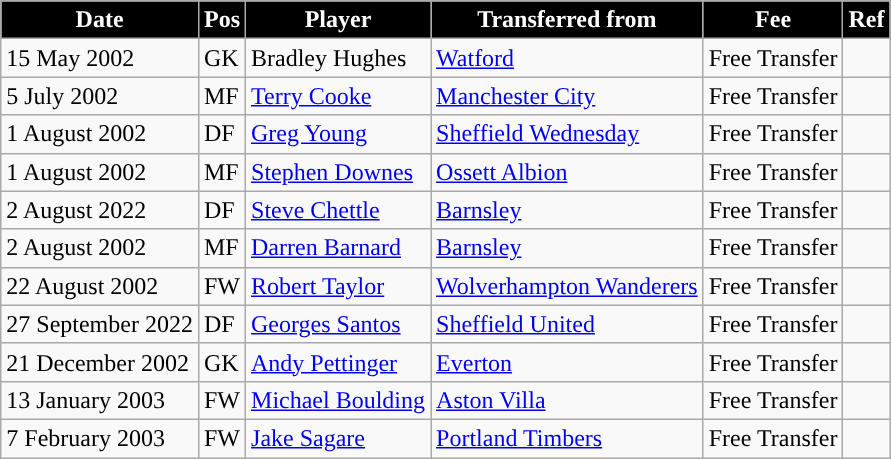<table class="wikitable plainrowheaders sortable">
<tr>
<th style="background:#000000; color:#FFFFFF; ">Date</th>
<th style="background:#000000; color:#FFFFff; ">Pos</th>
<th style="background:#000000; color:#FFFFff; ">Player</th>
<th style="background:#000000; color:#FFFFff; ">Transferred from</th>
<th style="background:#000000; color:#FFFFff; ">Fee</th>
<th style="background:#000000; color:#FFFFff; ">Ref</th>
</tr>
<tr>
<td>15 May 2002</td>
<td>GK</td>
<td> Bradley Hughes</td>
<td> <a href='#'>Watford</a></td>
<td>Free Transfer</td>
<td></td>
</tr>
<tr>
<td>5 July 2002</td>
<td>MF</td>
<td> <a href='#'>Terry Cooke</a></td>
<td> <a href='#'>Manchester City</a></td>
<td>Free Transfer</td>
<td></td>
</tr>
<tr>
<td>1 August 2002</td>
<td>DF</td>
<td> <a href='#'>Greg Young</a></td>
<td> <a href='#'>Sheffield Wednesday</a></td>
<td>Free Transfer</td>
<td></td>
</tr>
<tr>
<td>1 August 2002</td>
<td>MF</td>
<td> <a href='#'>Stephen Downes</a></td>
<td> <a href='#'>Ossett Albion</a></td>
<td>Free Transfer</td>
<td></td>
</tr>
<tr>
<td>2 August 2022</td>
<td>DF</td>
<td> <a href='#'>Steve Chettle</a></td>
<td> <a href='#'>Barnsley</a></td>
<td>Free Transfer</td>
<td></td>
</tr>
<tr>
<td>2 August 2002</td>
<td>MF</td>
<td> <a href='#'>Darren Barnard</a></td>
<td> <a href='#'>Barnsley</a></td>
<td>Free Transfer</td>
<td></td>
</tr>
<tr>
<td>22 August 2002</td>
<td>FW</td>
<td> <a href='#'>Robert Taylor</a></td>
<td> <a href='#'>Wolverhampton Wanderers</a></td>
<td>Free Transfer</td>
<td></td>
</tr>
<tr>
<td>27 September 2022</td>
<td>DF</td>
<td> <a href='#'>Georges Santos</a></td>
<td> <a href='#'>Sheffield United</a></td>
<td>Free Transfer</td>
<td></td>
</tr>
<tr>
<td>21 December 2002</td>
<td>GK</td>
<td> <a href='#'>Andy Pettinger</a></td>
<td> <a href='#'>Everton</a></td>
<td>Free Transfer</td>
<td></td>
</tr>
<tr>
<td>13 January 2003</td>
<td>FW</td>
<td> <a href='#'>Michael Boulding</a></td>
<td> <a href='#'>Aston Villa</a></td>
<td>Free Transfer</td>
<td></td>
</tr>
<tr>
<td>7 February 2003</td>
<td>FW</td>
<td> <a href='#'>Jake Sagare</a></td>
<td> <a href='#'>Portland Timbers</a></td>
<td>Free Transfer</td>
<td></td>
</tr>
</table>
